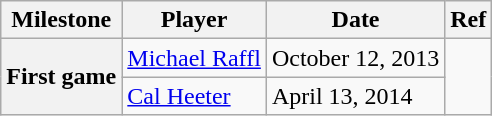<table class="wikitable">
<tr>
<th scope="col">Milestone</th>
<th scope="col">Player</th>
<th scope="col">Date</th>
<th scope="col">Ref</th>
</tr>
<tr>
<th rowspan=2>First game</th>
<td><a href='#'>Michael Raffl</a></td>
<td>October 12, 2013</td>
<td rowspan=2></td>
</tr>
<tr>
<td><a href='#'>Cal Heeter</a></td>
<td>April 13, 2014</td>
</tr>
</table>
